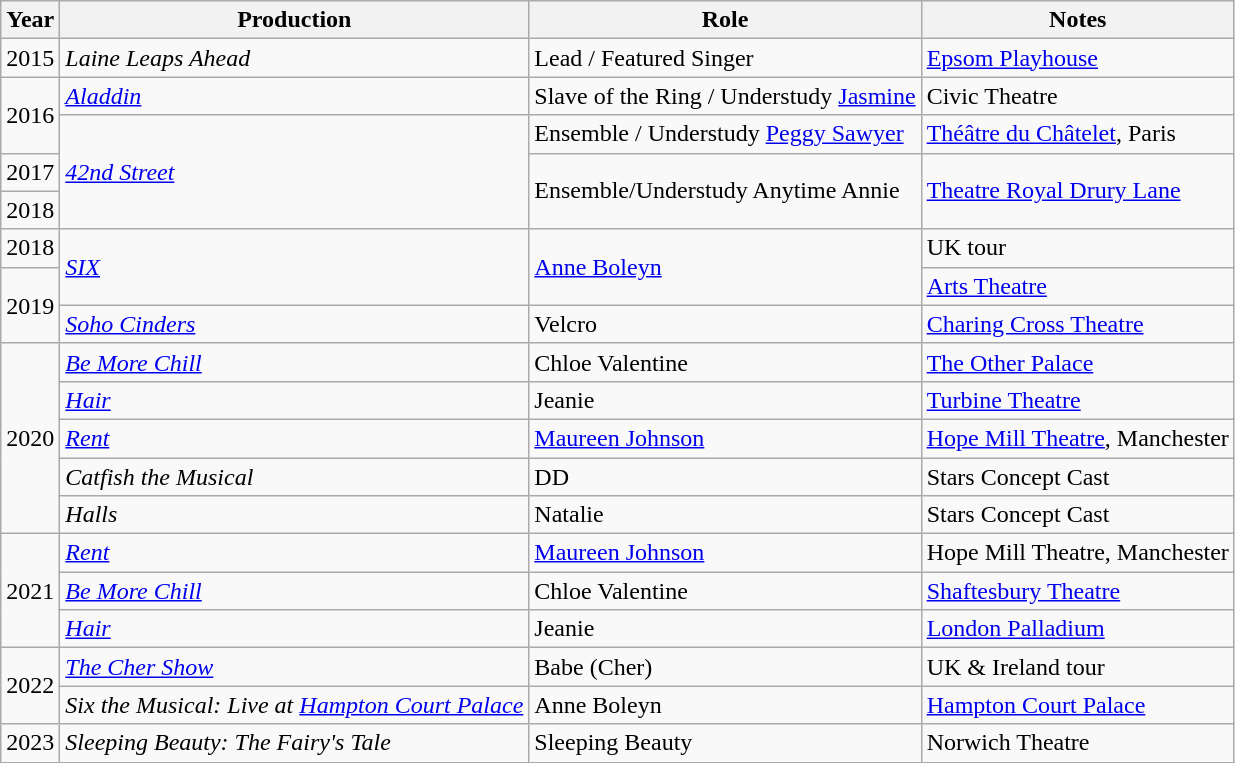<table class="wikitable">
<tr>
<th>Year</th>
<th>Production</th>
<th>Role</th>
<th>Notes</th>
</tr>
<tr>
<td>2015</td>
<td><em>Laine Leaps Ahead</em></td>
<td>Lead / Featured Singer</td>
<td><a href='#'>Epsom Playhouse</a></td>
</tr>
<tr>
<td rowspan="2">2016</td>
<td><em><a href='#'>Aladdin</a></em></td>
<td>Slave of the Ring / Understudy <a href='#'>Jasmine</a></td>
<td>Civic Theatre</td>
</tr>
<tr>
<td rowspan="3"><em><a href='#'>42nd Street</a></em></td>
<td>Ensemble / Understudy <a href='#'>Peggy Sawyer</a></td>
<td><a href='#'>Théâtre du Châtelet</a>, Paris</td>
</tr>
<tr>
<td>2017</td>
<td rowspan="2">Ensemble/Understudy Anytime Annie</td>
<td rowspan="2"><a href='#'>Theatre Royal Drury Lane</a></td>
</tr>
<tr>
<td>2018</td>
</tr>
<tr>
<td>2018</td>
<td rowspan="2"><em><a href='#'>SIX</a></em></td>
<td rowspan="2"><a href='#'>Anne Boleyn</a></td>
<td>UK tour</td>
</tr>
<tr>
<td rowspan="2">2019</td>
<td><a href='#'>Arts Theatre</a></td>
</tr>
<tr>
<td><em><a href='#'>Soho Cinders</a></em></td>
<td>Velcro</td>
<td><a href='#'>Charing Cross Theatre</a></td>
</tr>
<tr>
<td rowspan="5">2020</td>
<td><em><a href='#'>Be More Chill</a></em></td>
<td>Chloe Valentine</td>
<td><a href='#'>The Other Palace</a></td>
</tr>
<tr>
<td><em><a href='#'>Hair</a></em></td>
<td>Jeanie</td>
<td><a href='#'>Turbine Theatre</a></td>
</tr>
<tr>
<td><em><a href='#'>Rent</a></em></td>
<td><a href='#'>Maureen Johnson</a></td>
<td><a href='#'>Hope Mill Theatre</a>, Manchester</td>
</tr>
<tr>
<td><em>Catfish the Musical</em></td>
<td>DD</td>
<td>Stars Concept Cast</td>
</tr>
<tr>
<td><em>Halls</em></td>
<td>Natalie</td>
<td>Stars Concept Cast</td>
</tr>
<tr>
<td rowspan="3">2021</td>
<td><em><a href='#'>Rent</a></em></td>
<td><a href='#'>Maureen Johnson</a></td>
<td>Hope Mill Theatre, Manchester</td>
</tr>
<tr>
<td><em><a href='#'>Be More Chill</a></em></td>
<td>Chloe Valentine</td>
<td><a href='#'>Shaftesbury Theatre</a></td>
</tr>
<tr>
<td><em><a href='#'>Hair</a></em></td>
<td>Jeanie</td>
<td><a href='#'>London Palladium</a></td>
</tr>
<tr>
<td rowspan="2">2022</td>
<td><em><a href='#'>The Cher Show</a></em></td>
<td>Babe (Cher)</td>
<td>UK & Ireland tour</td>
</tr>
<tr>
<td><em>Six the Musical: Live at <a href='#'>Hampton Court Palace</a></em></td>
<td>Anne Boleyn</td>
<td><a href='#'>Hampton Court Palace</a></td>
</tr>
<tr>
<td>2023</td>
<td><em>Sleeping Beauty: The Fairy's Tale</em></td>
<td>Sleeping Beauty</td>
<td>Norwich Theatre</td>
</tr>
<tr>
</tr>
</table>
